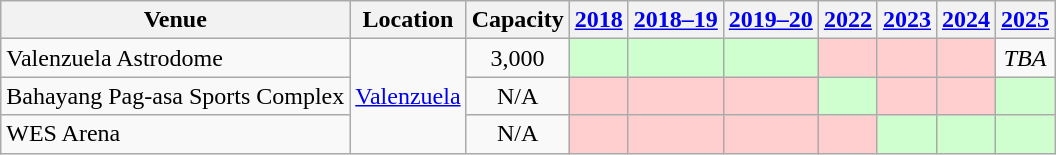<table class="wikitable sortable" style="text-align:center">
<tr>
<th>Venue</th>
<th>Location</th>
<th>Capacity</th>
<th><a href='#'>2018</a></th>
<th><a href='#'>2018–19</a></th>
<th><a href='#'>2019–20</a></th>
<th><a href='#'>2022</a></th>
<th><a href='#'>2023</a></th>
<th><a href='#'>2024</a></th>
<th><a href='#'>2025</a></th>
</tr>
<tr>
<td align=left>Valenzuela Astrodome</td>
<td align=left rowspan=3><a href='#'>Valenzuela</a></td>
<td align=center>3,000</td>
<td bgcolor="CFFFCF"></td>
<td bgcolor="CFFFCF"></td>
<td bgcolor="CFFFCF"></td>
<td bgcolor="FFCFCF"></td>
<td bgcolor="FFCFCF"></td>
<td bgcolor="FFCFCF"></td>
<td><em>TBA</em></td>
</tr>
<tr>
<td align=left>Bahayang Pag-asa Sports Complex</td>
<td align=center>N/A</td>
<td bgcolor="FFCFCF"></td>
<td bgcolor="FFCFCF"></td>
<td bgcolor="FFCFCF"></td>
<td bgcolor="CFFFCF"></td>
<td bgcolor="FFCFCF"></td>
<td bgcolor="FFCFCF"></td>
<td bgcolor="CFFFCF"></td>
</tr>
<tr>
<td align=left>WES Arena</td>
<td align=center>N/A</td>
<td bgcolor="FFCFCF"></td>
<td bgcolor="FFCFCF"></td>
<td bgcolor="FFCFCF"></td>
<td bgcolor="FFCFCF"></td>
<td bgcolor="CFFFCF"></td>
<td bgcolor="CFFFCF"></td>
<td bgcolor="CFFFCF"></td>
</tr>
</table>
